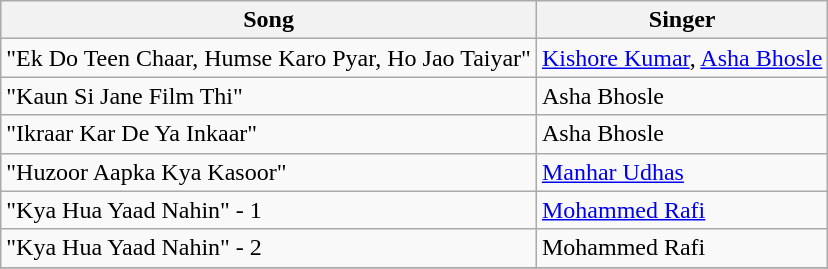<table class="wikitable">
<tr>
<th>Song</th>
<th>Singer</th>
</tr>
<tr>
<td>"Ek Do Teen Chaar, Humse Karo Pyar, Ho Jao Taiyar"</td>
<td><a href='#'>Kishore Kumar</a>, <a href='#'>Asha Bhosle</a></td>
</tr>
<tr>
<td>"Kaun Si Jane Film Thi"</td>
<td>Asha Bhosle</td>
</tr>
<tr>
<td>"Ikraar Kar De Ya Inkaar"</td>
<td>Asha Bhosle</td>
</tr>
<tr>
<td>"Huzoor Aapka Kya Kasoor"</td>
<td><a href='#'>Manhar Udhas</a></td>
</tr>
<tr>
<td>"Kya Hua Yaad Nahin" - 1</td>
<td><a href='#'>Mohammed Rafi</a></td>
</tr>
<tr>
<td>"Kya Hua Yaad Nahin" - 2</td>
<td>Mohammed Rafi</td>
</tr>
<tr>
</tr>
</table>
